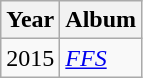<table class="wikitable">
<tr>
<th>Year</th>
<th>Album</th>
</tr>
<tr>
<td>2015</td>
<td><em><a href='#'>FFS</a></em></td>
</tr>
</table>
